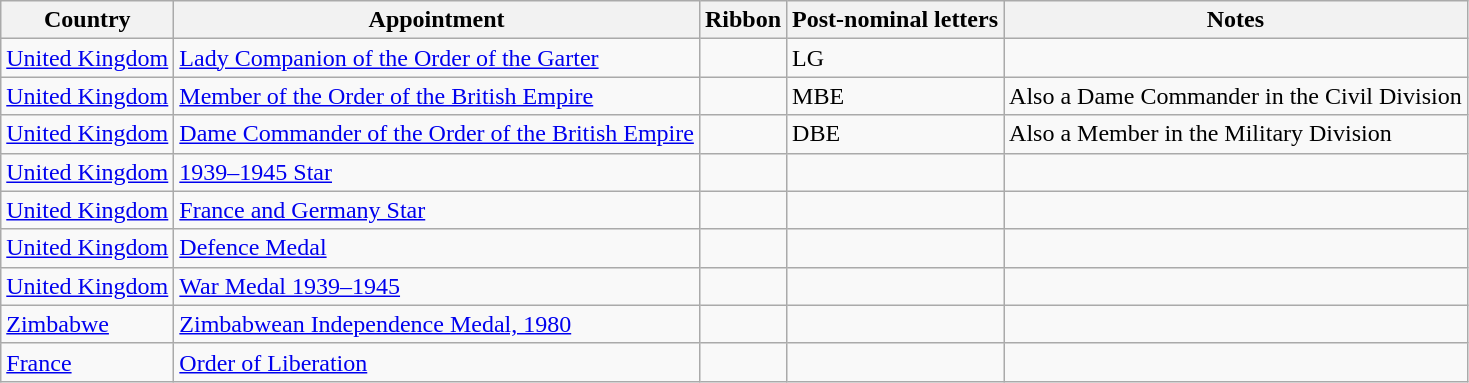<table class="wikitable sortable">
<tr>
<th>Country</th>
<th>Appointment</th>
<th>Ribbon</th>
<th>Post-nominal letters</th>
<th>Notes</th>
</tr>
<tr>
<td><a href='#'>United Kingdom</a></td>
<td><a href='#'>Lady Companion of the Order of the Garter</a></td>
<td></td>
<td>LG</td>
<td></td>
</tr>
<tr>
<td><a href='#'>United Kingdom</a></td>
<td><a href='#'>Member of the Order of the British Empire</a></td>
<td></td>
<td>MBE</td>
<td> Also a Dame Commander in the Civil Division</td>
</tr>
<tr>
<td><a href='#'>United Kingdom</a></td>
<td><a href='#'>Dame Commander of the Order of the British Empire</a></td>
<td></td>
<td>DBE</td>
<td> Also a Member in the Military Division</td>
</tr>
<tr>
<td><a href='#'>United Kingdom</a></td>
<td><a href='#'>1939–1945 Star</a></td>
<td></td>
<td></td>
<td></td>
</tr>
<tr>
<td><a href='#'>United Kingdom</a></td>
<td><a href='#'>France and Germany Star</a></td>
<td></td>
<td></td>
<td></td>
</tr>
<tr>
<td><a href='#'>United Kingdom</a></td>
<td><a href='#'>Defence Medal</a></td>
<td></td>
<td></td>
<td></td>
</tr>
<tr>
<td><a href='#'>United Kingdom</a></td>
<td><a href='#'>War Medal 1939–1945</a></td>
<td></td>
<td></td>
<td></td>
</tr>
<tr>
<td><a href='#'>Zimbabwe</a></td>
<td><a href='#'>Zimbabwean Independence Medal, 1980</a></td>
<td></td>
<td></td>
<td></td>
</tr>
<tr>
<td><a href='#'>France</a></td>
<td><a href='#'>Order of Liberation</a></td>
<td></td>
<td></td>
<td></td>
</tr>
</table>
